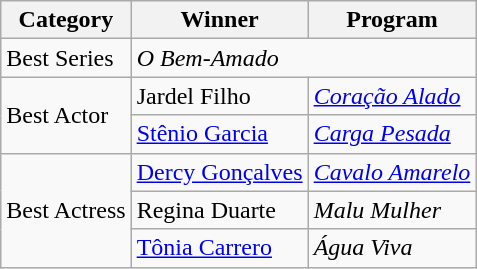<table class="wikitable">
<tr>
<th>Category</th>
<th>Winner</th>
<th>Program</th>
</tr>
<tr>
<td>Best Series</td>
<td colspan="2"><em>O Bem-Amado</em></td>
</tr>
<tr>
<td rowspan="2">Best Actor</td>
<td>Jardel Filho</td>
<td><em><a href='#'>Coração Alado</a></em></td>
</tr>
<tr>
<td><a href='#'>Stênio Garcia</a></td>
<td><em><a href='#'>Carga Pesada</a></em></td>
</tr>
<tr>
<td rowspan="3">Best Actress</td>
<td><a href='#'>Dercy Gonçalves</a></td>
<td><em><a href='#'>Cavalo Amarelo</a></em></td>
</tr>
<tr>
<td>Regina Duarte</td>
<td><em>Malu Mulher</em></td>
</tr>
<tr>
<td><a href='#'>Tônia Carrero</a></td>
<td><em>Água Viva</em></td>
</tr>
</table>
